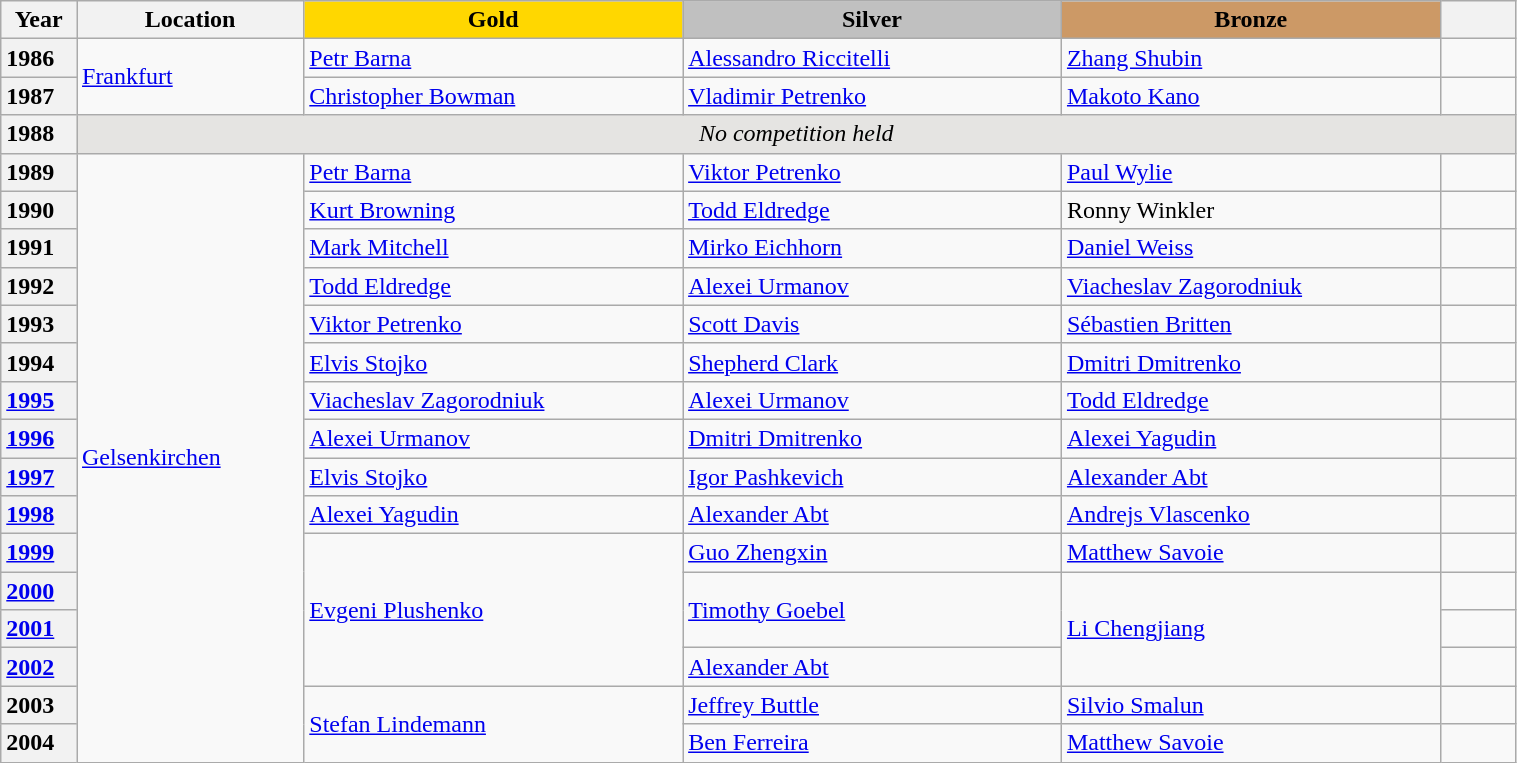<table class="wikitable unsortable" style="text-align:left; width:80%">
<tr>
<th scope="col" style="text-align:center; width:5%">Year</th>
<th scope="col" style="text-align:center; width:15%">Location</th>
<th scope="col" style="text-align:center; width:25%; background:gold">Gold</th>
<th scope="col" style="text-align:center; width:25%; background:silver">Silver</th>
<th scope="col" style="text-align:center; width:25%; background:#c96">Bronze</th>
<th scope="col" style="text-align:center; width:5%"></th>
</tr>
<tr>
<th scope="row" style="text-align:left">1986</th>
<td rowspan="2"><a href='#'>Frankfurt</a></td>
<td> <a href='#'>Petr Barna</a></td>
<td> <a href='#'>Alessandro Riccitelli</a></td>
<td> <a href='#'>Zhang Shubin</a></td>
<td></td>
</tr>
<tr>
<th scope="row" style="text-align:left">1987</th>
<td> <a href='#'>Christopher Bowman</a></td>
<td> <a href='#'>Vladimir Petrenko</a></td>
<td> <a href='#'>Makoto Kano</a></td>
<td></td>
</tr>
<tr>
<th scope="row" style="text-align:left">1988</th>
<td colspan="5" bgcolor="e5e4e2" align="center"><em>No competition held</em></td>
</tr>
<tr>
<th scope="row" style="text-align:left">1989</th>
<td rowspan="16"><a href='#'>Gelsenkirchen</a></td>
<td> <a href='#'>Petr Barna</a></td>
<td> <a href='#'>Viktor Petrenko</a></td>
<td> <a href='#'>Paul Wylie</a></td>
<td></td>
</tr>
<tr>
<th scope="row" style="text-align:left">1990</th>
<td> <a href='#'>Kurt Browning</a></td>
<td> <a href='#'>Todd Eldredge</a></td>
<td> Ronny Winkler</td>
<td></td>
</tr>
<tr>
<th scope="row" style="text-align:left">1991</th>
<td> <a href='#'>Mark Mitchell</a></td>
<td> <a href='#'>Mirko Eichhorn</a></td>
<td> <a href='#'>Daniel Weiss</a></td>
<td></td>
</tr>
<tr>
<th scope="row" style="text-align:left">1992</th>
<td> <a href='#'>Todd Eldredge</a></td>
<td> <a href='#'>Alexei Urmanov</a></td>
<td> <a href='#'>Viacheslav Zagorodniuk</a></td>
<td></td>
</tr>
<tr>
<th scope="row" style="text-align:left">1993</th>
<td> <a href='#'>Viktor Petrenko</a></td>
<td> <a href='#'>Scott Davis</a></td>
<td> <a href='#'>Sébastien Britten</a></td>
<td></td>
</tr>
<tr>
<th scope="row" style="text-align:left">1994</th>
<td> <a href='#'>Elvis Stojko</a></td>
<td> <a href='#'>Shepherd Clark</a></td>
<td> <a href='#'>Dmitri Dmitrenko</a></td>
<td></td>
</tr>
<tr>
<th scope="row" style="text-align:left"><a href='#'>1995</a></th>
<td> <a href='#'>Viacheslav Zagorodniuk</a></td>
<td> <a href='#'>Alexei Urmanov</a></td>
<td> <a href='#'>Todd Eldredge</a></td>
<td></td>
</tr>
<tr>
<th scope="row" style="text-align:left"><a href='#'>1996</a></th>
<td> <a href='#'>Alexei Urmanov</a></td>
<td> <a href='#'>Dmitri Dmitrenko</a></td>
<td> <a href='#'>Alexei Yagudin</a></td>
<td></td>
</tr>
<tr>
<th scope="row" style="text-align:left"><a href='#'>1997</a></th>
<td> <a href='#'>Elvis Stojko</a></td>
<td> <a href='#'>Igor Pashkevich</a></td>
<td> <a href='#'>Alexander Abt</a></td>
<td></td>
</tr>
<tr>
<th scope="row" style="text-align:left"><a href='#'>1998</a></th>
<td> <a href='#'>Alexei Yagudin</a></td>
<td> <a href='#'>Alexander Abt</a></td>
<td> <a href='#'>Andrejs Vlascenko</a></td>
<td></td>
</tr>
<tr>
<th scope="row" style="text-align:left"><a href='#'>1999</a></th>
<td rowspan="4"> <a href='#'>Evgeni Plushenko</a></td>
<td> <a href='#'>Guo Zhengxin</a></td>
<td> <a href='#'>Matthew Savoie</a></td>
<td></td>
</tr>
<tr>
<th scope="row" style="text-align:left"><a href='#'>2000</a></th>
<td rowspan="2"> <a href='#'>Timothy Goebel</a></td>
<td rowspan="3"> <a href='#'>Li Chengjiang</a></td>
<td></td>
</tr>
<tr>
<th scope="row" style="text-align:left"><a href='#'>2001</a></th>
<td></td>
</tr>
<tr>
<th scope="row" style="text-align:left"><a href='#'>2002</a></th>
<td> <a href='#'>Alexander Abt</a></td>
<td></td>
</tr>
<tr>
<th scope="row" style="text-align:left">2003</th>
<td rowspan="2"> <a href='#'>Stefan Lindemann</a></td>
<td> <a href='#'>Jeffrey Buttle</a></td>
<td> <a href='#'>Silvio Smalun</a></td>
<td></td>
</tr>
<tr>
<th scope="row" style="text-align:left">2004</th>
<td> <a href='#'>Ben Ferreira</a></td>
<td> <a href='#'>Matthew Savoie</a></td>
<td></td>
</tr>
</table>
